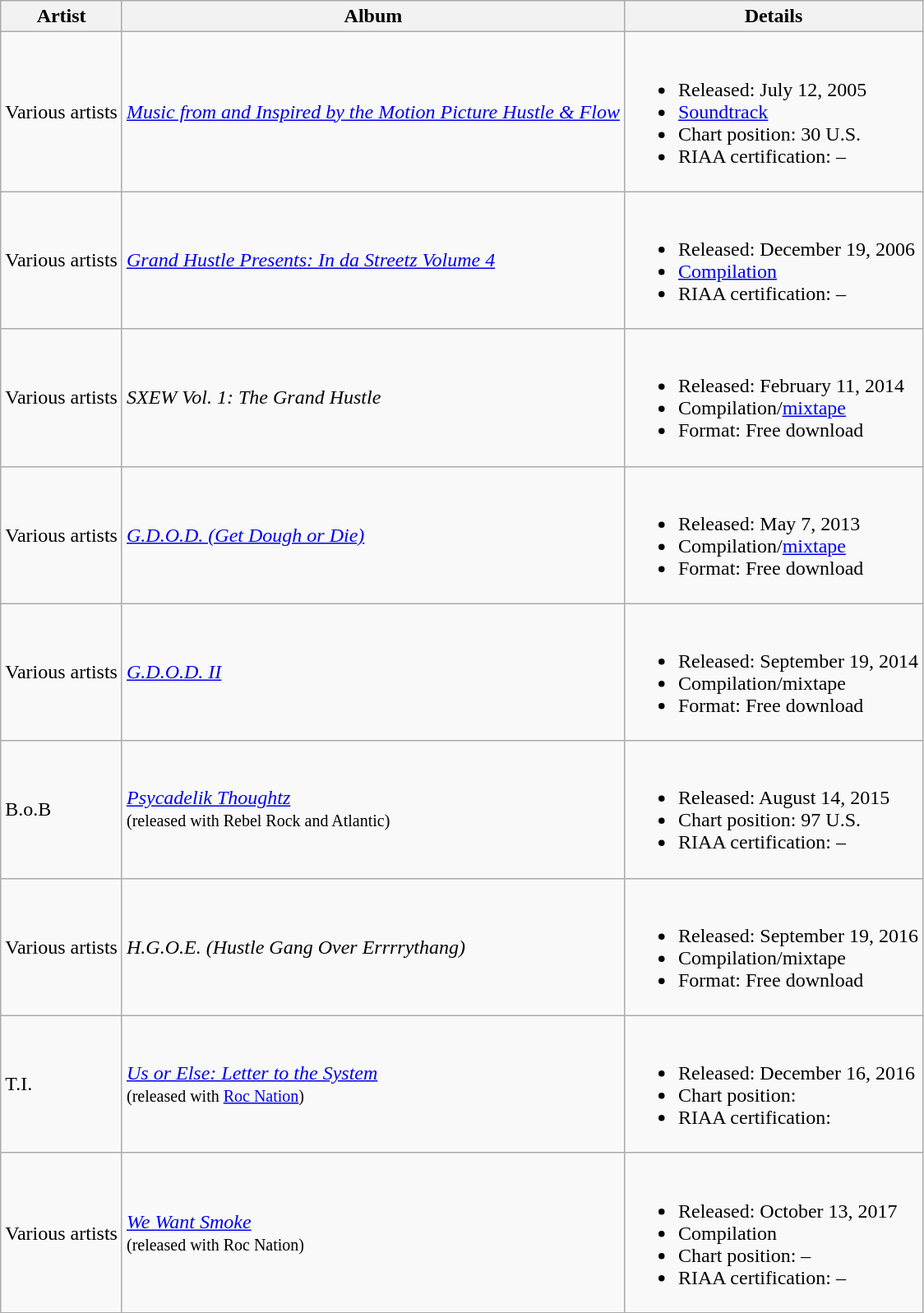<table class="wikitable sortable">
<tr>
<th>Artist</th>
<th>Album</th>
<th class="unsortable">Details</th>
</tr>
<tr>
<td>Various artists</td>
<td><em><a href='#'>Music from and Inspired by the Motion Picture Hustle & Flow</a></em></td>
<td><br><ul><li>Released: July 12, 2005</li><li><a href='#'>Soundtrack</a></li><li>Chart position: 30 U.S.</li><li>RIAA certification: –</li></ul></td>
</tr>
<tr>
<td>Various artists</td>
<td><em><a href='#'>Grand Hustle Presents: In da Streetz Volume 4</a></em></td>
<td><br><ul><li>Released: December 19, 2006</li><li><a href='#'>Compilation</a></li><li>RIAA certification: –</li></ul></td>
</tr>
<tr>
<td>Various artists</td>
<td><em>SXEW Vol. 1: The Grand Hustle</em></td>
<td><br><ul><li>Released: February 11, 2014</li><li>Compilation/<a href='#'>mixtape</a></li><li>Format: Free download</li></ul></td>
</tr>
<tr>
<td>Various artists</td>
<td><em><a href='#'>G.D.O.D. (Get Dough or Die)</a></em></td>
<td><br><ul><li>Released: May 7, 2013</li><li>Compilation/<a href='#'>mixtape</a></li><li>Format: Free download</li></ul></td>
</tr>
<tr>
<td>Various artists</td>
<td><em><a href='#'>G.D.O.D. II</a></em></td>
<td><br><ul><li>Released: September 19, 2014</li><li>Compilation/mixtape</li><li>Format: Free download</li></ul></td>
</tr>
<tr>
<td>B.o.B</td>
<td><em><a href='#'>Psycadelik Thoughtz</a></em><br><small>(released with Rebel Rock and Atlantic)</small></td>
<td><br><ul><li>Released: August 14, 2015</li><li>Chart position: 97 U.S.</li><li>RIAA certification: –</li></ul></td>
</tr>
<tr>
<td>Various artists</td>
<td><em>H.G.O.E. (Hustle Gang Over Errrrythang)</em></td>
<td><br><ul><li>Released: September 19, 2016</li><li>Compilation/mixtape</li><li>Format: Free download</li></ul></td>
</tr>
<tr>
<td>T.I.</td>
<td><em><a href='#'>Us or Else: Letter to the System</a></em><br><small>(released with <a href='#'>Roc Nation</a>)</small></td>
<td><br><ul><li>Released: December 16, 2016</li><li>Chart position:</li><li>RIAA certification:</li></ul></td>
</tr>
<tr>
<td>Various artists</td>
<td><em><a href='#'>We Want Smoke</a></em><br><small>(released with Roc Nation)</small></td>
<td><br><ul><li>Released: October 13, 2017</li><li>Compilation</li><li>Chart position: –</li><li>RIAA certification: –</li></ul></td>
</tr>
<tr>
</tr>
</table>
